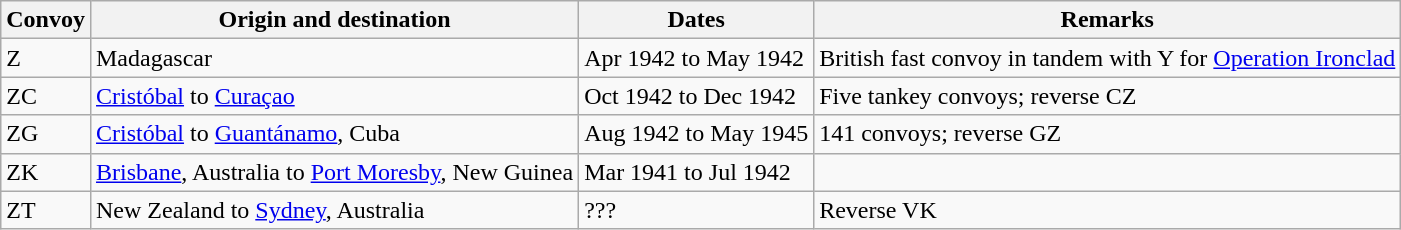<table class="wikitable">
<tr>
<th>Convoy</th>
<th>Origin and destination</th>
<th>Dates</th>
<th>Remarks</th>
</tr>
<tr>
<td>Z</td>
<td>Madagascar</td>
<td>Apr 1942 to May 1942</td>
<td>British fast convoy in tandem with Y for <a href='#'>Operation Ironclad</a></td>
</tr>
<tr>
<td>ZC</td>
<td><a href='#'>Cristóbal</a> to <a href='#'>Curaçao</a></td>
<td>Oct 1942 to Dec 1942</td>
<td>Five tankey convoys; reverse CZ</td>
</tr>
<tr>
<td>ZG</td>
<td><a href='#'>Cristóbal</a> to <a href='#'>Guantánamo</a>, Cuba</td>
<td>Aug 1942 to May 1945</td>
<td>141 convoys; reverse GZ</td>
</tr>
<tr>
<td>ZK</td>
<td><a href='#'>Brisbane</a>, Australia to <a href='#'>Port Moresby</a>, New Guinea</td>
<td>Mar 1941 to Jul 1942</td>
<td></td>
</tr>
<tr>
<td>ZT</td>
<td>New Zealand to <a href='#'>Sydney</a>, Australia</td>
<td>???</td>
<td>Reverse VK</td>
</tr>
</table>
